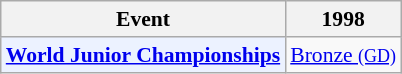<table class="wikitable" style="font-size: 90%; text-align:center">
<tr>
<th>Event</th>
<th>1998</th>
</tr>
<tr>
<td bgcolor="#ECF2FF"; align="left"><strong><a href='#'>World Junior Championships</a></strong></td>
<td> <a href='#'>Bronze <small>(GD)</small></a></td>
</tr>
</table>
